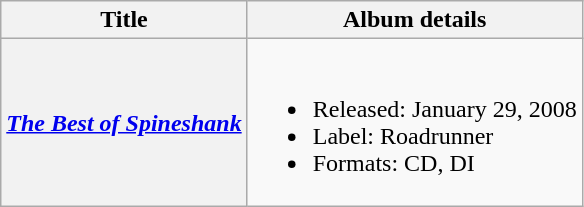<table class="wikitable plainrowheaders">
<tr>
<th>Title</th>
<th>Album details</th>
</tr>
<tr>
<th scope="row"><em><a href='#'>The Best of Spineshank</a></em></th>
<td><br><ul><li>Released: January 29, 2008</li><li>Label: Roadrunner</li><li>Formats: CD, DI</li></ul></td>
</tr>
</table>
